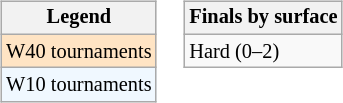<table>
<tr style="vertical-align:top">
<td><br><table class="wikitable" style="font-size:85%">
<tr>
<th>Legend</th>
</tr>
<tr style="background:#ffe4c4;">
<td>W40 tournaments</td>
</tr>
<tr style="background:#f0f8ff;">
<td>W10 tournaments</td>
</tr>
</table>
</td>
<td><br><table class="wikitable" style="font-size:85%">
<tr>
<th>Finals by surface</th>
</tr>
<tr>
<td>Hard (0–2)</td>
</tr>
</table>
</td>
</tr>
</table>
